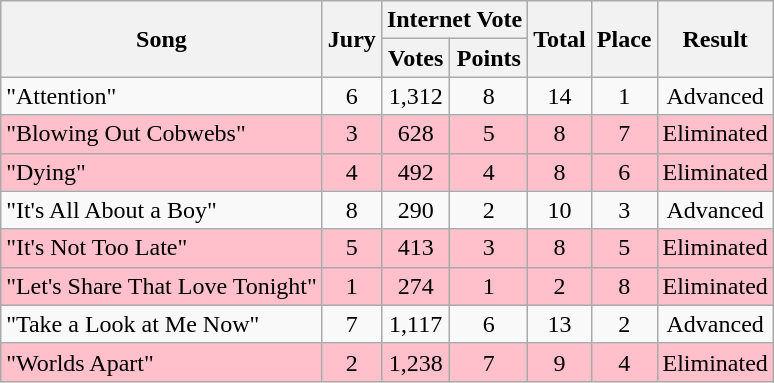<table class="sortable wikitable" style="margin: 1em auto 1em auto; text-align:center;">
<tr>
<th rowspan="2">Song</th>
<th rowspan="2">Jury</th>
<th colspan="2">Internet Vote</th>
<th rowspan="2">Total</th>
<th rowspan="2">Place</th>
<th rowspan="2">Result</th>
</tr>
<tr>
<th>Votes</th>
<th>Points</th>
</tr>
<tr>
<td align="left">"Attention"</td>
<td>6</td>
<td>1,312</td>
<td>8</td>
<td>14</td>
<td>1</td>
<td>Advanced</td>
</tr>
<tr style="background:pink;">
<td align="left">"Blowing Out Cobwebs"</td>
<td>3</td>
<td>628</td>
<td>5</td>
<td>8</td>
<td>7</td>
<td>Eliminated</td>
</tr>
<tr style="background:pink;">
<td align="left">"Dying"</td>
<td>4</td>
<td>492</td>
<td>4</td>
<td>8</td>
<td>6</td>
<td>Eliminated</td>
</tr>
<tr>
<td align="left">"It's All About a Boy"</td>
<td>8</td>
<td>290</td>
<td>2</td>
<td>10</td>
<td>3</td>
<td>Advanced</td>
</tr>
<tr style="background:pink;">
<td align="left">"It's Not Too Late"</td>
<td>5</td>
<td>413</td>
<td>3</td>
<td>8</td>
<td>5</td>
<td>Eliminated</td>
</tr>
<tr style="background:pink;">
<td align="left">"Let's Share That Love Tonight"</td>
<td>1</td>
<td>274</td>
<td>1</td>
<td>2</td>
<td>8</td>
<td>Eliminated</td>
</tr>
<tr>
<td align="left">"Take a Look at Me Now"</td>
<td>7</td>
<td>1,117</td>
<td>6</td>
<td>13</td>
<td>2</td>
<td>Advanced</td>
</tr>
<tr style="background:pink;">
<td align="left">"Worlds Apart"</td>
<td>2</td>
<td>1,238</td>
<td>7</td>
<td>9</td>
<td>4</td>
<td>Eliminated</td>
</tr>
</table>
